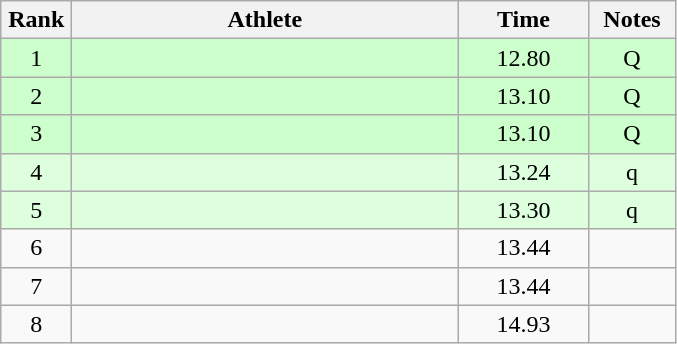<table class="wikitable" style="text-align:center">
<tr>
<th width=40>Rank</th>
<th width=250>Athlete</th>
<th width=80>Time</th>
<th width=50>Notes</th>
</tr>
<tr bgcolor=ccffcc>
<td>1</td>
<td align=left></td>
<td>12.80</td>
<td>Q</td>
</tr>
<tr bgcolor=ccffcc>
<td>2</td>
<td align=left></td>
<td>13.10</td>
<td>Q</td>
</tr>
<tr bgcolor=ccffcc>
<td>3</td>
<td align=left></td>
<td>13.10</td>
<td>Q</td>
</tr>
<tr bgcolor=ddffdd>
<td>4</td>
<td align=left></td>
<td>13.24</td>
<td>q</td>
</tr>
<tr bgcolor=ddffdd>
<td>5</td>
<td align=left></td>
<td>13.30</td>
<td>q</td>
</tr>
<tr>
<td>6</td>
<td align=left></td>
<td>13.44</td>
<td></td>
</tr>
<tr>
<td>7</td>
<td align=left></td>
<td>13.44</td>
<td></td>
</tr>
<tr>
<td>8</td>
<td align=left></td>
<td>14.93</td>
<td></td>
</tr>
</table>
